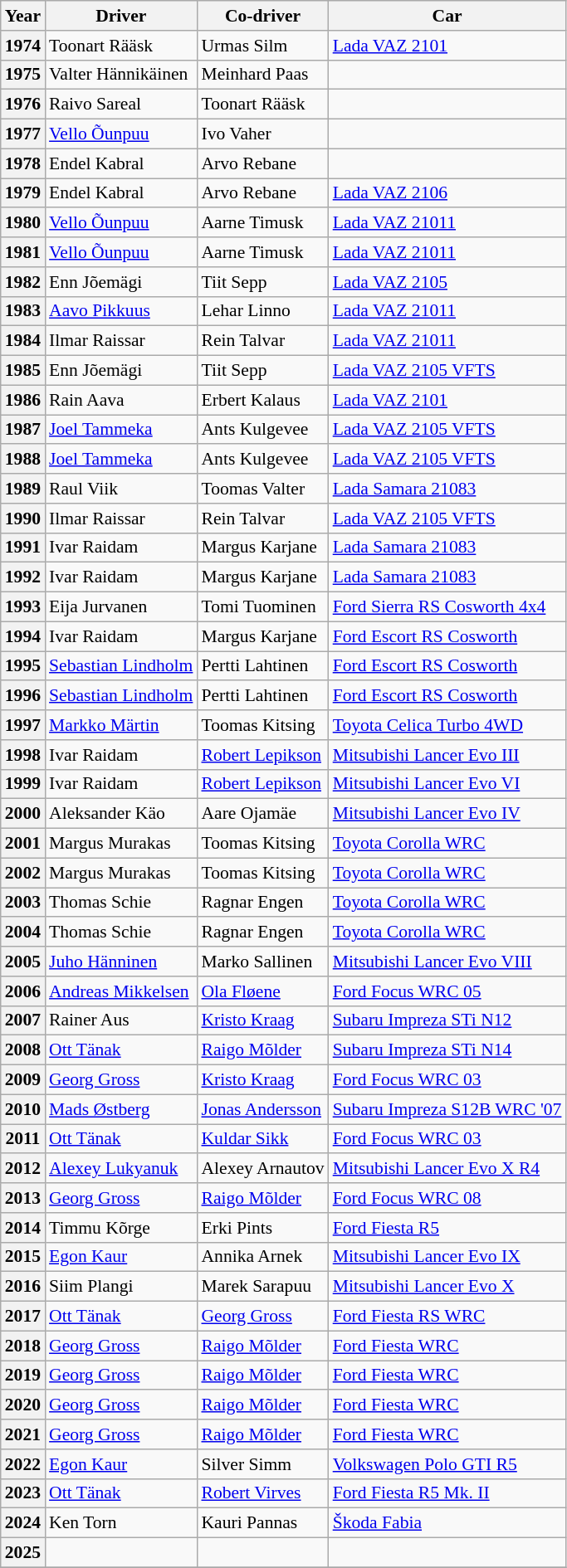<table class="wikitable" style="font-size:90%;">
<tr>
<th>Year</th>
<th>Driver</th>
<th>Co-driver</th>
<th>Car</th>
</tr>
<tr>
<th>1974</th>
<td> Toonart Rääsk</td>
<td> Urmas Silm</td>
<td><a href='#'>Lada VAZ 2101</a></td>
</tr>
<tr>
<th>1975</th>
<td> Valter Hännikäinen</td>
<td> Meinhard Paas</td>
<td></td>
</tr>
<tr>
<th>1976</th>
<td> Raivo Sareal</td>
<td> Toonart Rääsk</td>
<td></td>
</tr>
<tr>
<th>1977</th>
<td> <a href='#'>Vello Õunpuu</a></td>
<td> Ivo Vaher</td>
<td></td>
</tr>
<tr>
<th>1978</th>
<td> Endel Kabral</td>
<td> Arvo Rebane</td>
<td></td>
</tr>
<tr>
<th>1979</th>
<td> Endel Kabral</td>
<td> Arvo Rebane</td>
<td><a href='#'>Lada VAZ 2106</a></td>
</tr>
<tr>
<th>1980</th>
<td> <a href='#'>Vello Õunpuu</a></td>
<td> Aarne Timusk</td>
<td><a href='#'>Lada VAZ 21011</a></td>
</tr>
<tr>
<th>1981</th>
<td> <a href='#'>Vello Õunpuu</a></td>
<td> Aarne Timusk</td>
<td><a href='#'>Lada VAZ 21011</a></td>
</tr>
<tr>
<th>1982</th>
<td> Enn Jõemägi</td>
<td> Tiit Sepp</td>
<td><a href='#'>Lada VAZ 2105</a></td>
</tr>
<tr>
<th>1983</th>
<td> <a href='#'>Aavo Pikkuus</a></td>
<td> Lehar Linno</td>
<td><a href='#'>Lada VAZ 21011</a></td>
</tr>
<tr>
<th>1984</th>
<td> Ilmar Raissar</td>
<td> Rein Talvar</td>
<td><a href='#'>Lada VAZ 21011</a></td>
</tr>
<tr>
<th>1985</th>
<td> Enn Jõemägi</td>
<td> Tiit Sepp</td>
<td><a href='#'>Lada VAZ 2105 VFTS</a></td>
</tr>
<tr>
<th>1986</th>
<td> Rain Aava</td>
<td> Erbert Kalaus</td>
<td><a href='#'>Lada VAZ 2101</a></td>
</tr>
<tr>
<th>1987</th>
<td> <a href='#'>Joel Tammeka</a></td>
<td> Ants Kulgevee</td>
<td><a href='#'>Lada VAZ 2105 VFTS</a></td>
</tr>
<tr>
<th>1988</th>
<td> <a href='#'>Joel Tammeka</a></td>
<td> Ants Kulgevee</td>
<td><a href='#'>Lada VAZ 2105 VFTS</a></td>
</tr>
<tr>
<th>1989</th>
<td> Raul Viik</td>
<td> Toomas Valter</td>
<td><a href='#'>Lada Samara 21083</a></td>
</tr>
<tr>
<th>1990</th>
<td> Ilmar Raissar</td>
<td> Rein Talvar</td>
<td><a href='#'>Lada VAZ 2105 VFTS</a></td>
</tr>
<tr>
<th>1991</th>
<td> Ivar Raidam</td>
<td> Margus Karjane</td>
<td><a href='#'>Lada Samara 21083</a></td>
</tr>
<tr>
<th>1992</th>
<td> Ivar Raidam</td>
<td> Margus Karjane</td>
<td><a href='#'>Lada Samara 21083</a></td>
</tr>
<tr>
<th>1993</th>
<td> Eija Jurvanen</td>
<td> Tomi Tuominen</td>
<td><a href='#'>Ford Sierra RS Cosworth 4x4</a></td>
</tr>
<tr>
<th>1994</th>
<td> Ivar Raidam</td>
<td> Margus Karjane</td>
<td><a href='#'>Ford Escort RS Cosworth</a></td>
</tr>
<tr>
<th>1995</th>
<td> <a href='#'>Sebastian Lindholm</a></td>
<td> Pertti Lahtinen</td>
<td><a href='#'>Ford Escort RS Cosworth</a></td>
</tr>
<tr>
<th>1996</th>
<td> <a href='#'>Sebastian Lindholm</a></td>
<td> Pertti Lahtinen</td>
<td><a href='#'>Ford Escort RS Cosworth</a></td>
</tr>
<tr>
<th>1997</th>
<td> <a href='#'>Markko Märtin</a></td>
<td> Toomas Kitsing</td>
<td><a href='#'>Toyota Celica Turbo 4WD</a></td>
</tr>
<tr>
<th>1998</th>
<td> Ivar Raidam</td>
<td> <a href='#'>Robert Lepikson</a></td>
<td><a href='#'>Mitsubishi Lancer Evo III</a></td>
</tr>
<tr>
<th>1999</th>
<td> Ivar Raidam</td>
<td> <a href='#'>Robert Lepikson</a></td>
<td><a href='#'>Mitsubishi Lancer Evo VI</a></td>
</tr>
<tr>
<th>2000</th>
<td> Aleksander Käo</td>
<td> Aare Ojamäe</td>
<td><a href='#'>Mitsubishi Lancer Evo IV</a></td>
</tr>
<tr>
<th>2001</th>
<td> Margus Murakas</td>
<td> Toomas Kitsing</td>
<td><a href='#'>Toyota Corolla WRC</a></td>
</tr>
<tr>
<th>2002</th>
<td> Margus Murakas</td>
<td> Toomas Kitsing</td>
<td><a href='#'>Toyota Corolla WRC</a></td>
</tr>
<tr>
<th>2003</th>
<td> Thomas Schie</td>
<td> Ragnar Engen</td>
<td><a href='#'>Toyota Corolla WRC</a></td>
</tr>
<tr>
<th>2004</th>
<td> Thomas Schie</td>
<td> Ragnar Engen</td>
<td><a href='#'>Toyota Corolla WRC</a></td>
</tr>
<tr>
<th>2005</th>
<td> <a href='#'>Juho Hänninen</a></td>
<td> Marko Sallinen</td>
<td><a href='#'>Mitsubishi Lancer Evo VIII</a></td>
</tr>
<tr>
<th>2006</th>
<td> <a href='#'>Andreas Mikkelsen</a></td>
<td> <a href='#'>Ola Fløene</a></td>
<td><a href='#'>Ford Focus WRC 05</a></td>
</tr>
<tr>
<th>2007</th>
<td> Rainer Aus</td>
<td> <a href='#'>Kristo Kraag</a></td>
<td><a href='#'>Subaru Impreza STi N12</a></td>
</tr>
<tr>
<th>2008</th>
<td> <a href='#'>Ott Tänak</a></td>
<td> <a href='#'>Raigo Mõlder</a></td>
<td><a href='#'>Subaru Impreza STi N14</a></td>
</tr>
<tr>
<th>2009</th>
<td> <a href='#'>Georg Gross</a></td>
<td> <a href='#'>Kristo Kraag</a></td>
<td><a href='#'>Ford Focus WRC 03</a></td>
</tr>
<tr>
<th>2010</th>
<td> <a href='#'>Mads Østberg</a></td>
<td> <a href='#'>Jonas Andersson</a></td>
<td><a href='#'>Subaru Impreza S12B WRC '07</a></td>
</tr>
<tr>
<th>2011</th>
<td> <a href='#'>Ott Tänak</a></td>
<td> <a href='#'>Kuldar Sikk</a></td>
<td><a href='#'>Ford Focus WRC 03</a></td>
</tr>
<tr>
<th>2012</th>
<td> <a href='#'>Alexey Lukyanuk</a></td>
<td> Alexey Arnautov</td>
<td><a href='#'>Mitsubishi Lancer Evo X R4</a></td>
</tr>
<tr>
<th>2013</th>
<td> <a href='#'>Georg Gross</a></td>
<td> <a href='#'>Raigo Mõlder</a></td>
<td><a href='#'>Ford Focus WRC 08</a></td>
</tr>
<tr>
<th>2014</th>
<td> Timmu Kõrge</td>
<td> Erki Pints</td>
<td><a href='#'>Ford Fiesta R5</a></td>
</tr>
<tr>
<th>2015</th>
<td> <a href='#'>Egon Kaur</a></td>
<td> Annika Arnek</td>
<td><a href='#'>Mitsubishi Lancer Evo IX</a></td>
</tr>
<tr>
<th>2016</th>
<td> Siim Plangi</td>
<td> Marek Sarapuu</td>
<td><a href='#'>Mitsubishi Lancer Evo X</a></td>
</tr>
<tr>
<th>2017</th>
<td> <a href='#'>Ott Tänak</a></td>
<td> <a href='#'>Georg Gross</a></td>
<td><a href='#'>Ford Fiesta RS WRC</a></td>
</tr>
<tr>
<th>2018</th>
<td> <a href='#'>Georg Gross</a></td>
<td> <a href='#'>Raigo Mõlder</a></td>
<td><a href='#'>Ford Fiesta WRC</a></td>
</tr>
<tr>
<th>2019</th>
<td> <a href='#'>Georg Gross</a></td>
<td> <a href='#'>Raigo Mõlder</a></td>
<td><a href='#'>Ford Fiesta WRC</a></td>
</tr>
<tr>
<th>2020</th>
<td> <a href='#'>Georg Gross</a></td>
<td> <a href='#'>Raigo Mõlder</a></td>
<td><a href='#'>Ford Fiesta WRC</a></td>
</tr>
<tr>
<th>2021</th>
<td> <a href='#'>Georg Gross</a></td>
<td> <a href='#'>Raigo Mõlder</a></td>
<td><a href='#'>Ford Fiesta WRC</a></td>
</tr>
<tr>
<th>2022</th>
<td> <a href='#'>Egon Kaur</a></td>
<td> Silver Simm</td>
<td><a href='#'>Volkswagen Polo GTI R5</a></td>
</tr>
<tr>
<th>2023</th>
<td> <a href='#'>Ott Tänak</a></td>
<td> <a href='#'>Robert Virves</a></td>
<td><a href='#'>Ford Fiesta R5 Mk. II</a></td>
</tr>
<tr>
<th>2024</th>
<td> Ken Torn</td>
<td> Kauri Pannas</td>
<td><a href='#'>Škoda Fabia</a></td>
</tr>
<tr>
<th>2025</th>
<td></td>
<td></td>
<td></td>
</tr>
<tr>
</tr>
</table>
